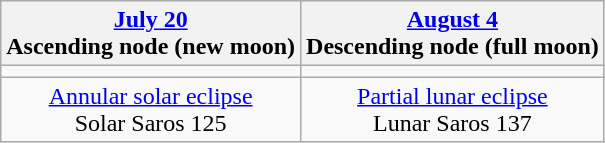<table class="wikitable">
<tr>
<th><a href='#'>July 20</a><br>Ascending node (new moon)</th>
<th><a href='#'>August 4</a><br>Descending node (full moon)</th>
</tr>
<tr>
<td></td>
<td></td>
</tr>
<tr align=center>
<td><a href='#'>Annular solar eclipse</a><br>Solar Saros 125</td>
<td><a href='#'>Partial lunar eclipse</a><br>Lunar Saros 137</td>
</tr>
</table>
